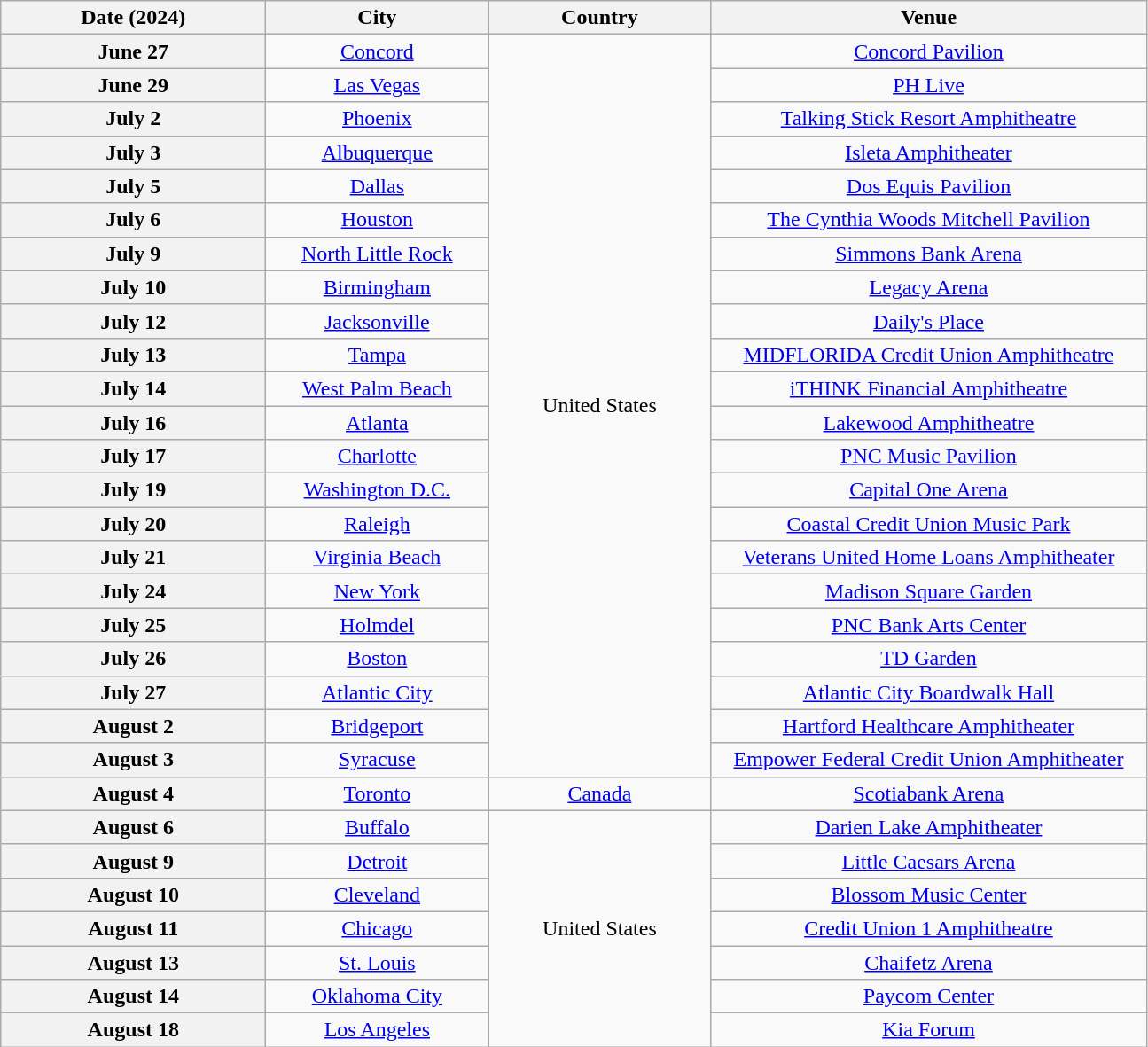<table class="wikitable plainrowheaders" style="text-align:center;">
<tr>
<th scope="col" style="width:12em;">Date (2024)</th>
<th scope="col" style="width:10em;">City</th>
<th scope="col" style="width:10em;">Country</th>
<th scope="col" style="width:20em;">Venue</th>
</tr>
<tr>
<th scope="row" style="text-align:center;">June 27</th>
<td><a href='#'>Concord</a></td>
<td rowspan="22">United States</td>
<td><a href='#'>Concord Pavilion</a></td>
</tr>
<tr>
<th scope="row" style="text-align:center;">June 29</th>
<td><a href='#'>Las Vegas</a></td>
<td><a href='#'>PH Live</a></td>
</tr>
<tr>
<th scope="row" style="text-align:center;">July 2</th>
<td><a href='#'>Phoenix</a></td>
<td><a href='#'>Talking Stick Resort Amphitheatre</a></td>
</tr>
<tr>
<th scope="row" style="text-align:center;">July 3</th>
<td><a href='#'>Albuquerque</a></td>
<td><a href='#'>Isleta Amphitheater</a></td>
</tr>
<tr>
<th scope="row" style="text-align:center;">July 5</th>
<td><a href='#'>Dallas</a></td>
<td><a href='#'>Dos Equis Pavilion</a></td>
</tr>
<tr>
<th scope="row" style="text-align:center;">July 6</th>
<td><a href='#'>Houston</a></td>
<td><a href='#'>The Cynthia Woods Mitchell Pavilion</a></td>
</tr>
<tr>
<th scope="row" style="text-align:center;">July 9</th>
<td><a href='#'>North Little Rock</a></td>
<td><a href='#'>Simmons Bank Arena</a></td>
</tr>
<tr>
<th scope="row" style="text-align:center;">July 10</th>
<td><a href='#'>Birmingham</a></td>
<td><a href='#'>Legacy Arena</a></td>
</tr>
<tr>
<th scope="row" style="text-align:center;">July 12</th>
<td><a href='#'>Jacksonville</a></td>
<td><a href='#'>Daily's Place</a></td>
</tr>
<tr>
<th scope="row" style="text-align:center;">July 13</th>
<td><a href='#'>Tampa</a></td>
<td><a href='#'>MIDFLORIDA Credit Union Amphitheatre</a></td>
</tr>
<tr>
<th scope="row" style="text-align:center;">July 14</th>
<td><a href='#'>West Palm Beach</a></td>
<td><a href='#'>iTHINK Financial Amphitheatre</a></td>
</tr>
<tr>
<th scope="row" style="text-align:center;">July 16</th>
<td><a href='#'>Atlanta</a></td>
<td><a href='#'>Lakewood Amphitheatre</a></td>
</tr>
<tr>
<th scope="row" style="text-align:center;">July 17</th>
<td><a href='#'>Charlotte</a></td>
<td><a href='#'>PNC Music Pavilion</a></td>
</tr>
<tr>
<th scope="row" style="text-align:center;">July 19</th>
<td><a href='#'>Washington D.C.</a></td>
<td><a href='#'>Capital One Arena</a></td>
</tr>
<tr>
<th scope="row" style="text-align:center;">July 20</th>
<td><a href='#'>Raleigh</a></td>
<td><a href='#'>Coastal Credit Union Music Park</a></td>
</tr>
<tr>
<th scope="row" style="text-align:center;">July 21</th>
<td><a href='#'>Virginia Beach</a></td>
<td><a href='#'>Veterans United Home Loans Amphitheater</a></td>
</tr>
<tr>
<th scope="row" style="text-align:center;">July 24</th>
<td><a href='#'>New York</a></td>
<td><a href='#'>Madison Square Garden</a></td>
</tr>
<tr>
<th scope="row" style="text-align:center;">July 25</th>
<td><a href='#'>Holmdel</a></td>
<td><a href='#'>PNC Bank Arts Center</a></td>
</tr>
<tr>
<th scope="row" style="text-align:center;">July 26</th>
<td><a href='#'>Boston</a></td>
<td><a href='#'>TD Garden</a></td>
</tr>
<tr>
<th scope="row" style="text-align:center;">July 27</th>
<td><a href='#'>Atlantic City</a></td>
<td><a href='#'>Atlantic City Boardwalk Hall</a></td>
</tr>
<tr>
<th scope="row" style="text-align:center;">August 2</th>
<td><a href='#'>Bridgeport</a></td>
<td><a href='#'>Hartford Healthcare Amphitheater</a></td>
</tr>
<tr>
<th scope="row" style="text-align:center;">August 3</th>
<td><a href='#'>Syracuse</a></td>
<td><a href='#'>Empower Federal Credit Union Amphitheater</a></td>
</tr>
<tr>
<th scope="row" style="text-align:center;">August 4</th>
<td><a href='#'>Toronto</a></td>
<td><a href='#'>Canada</a></td>
<td><a href='#'>Scotiabank Arena</a></td>
</tr>
<tr>
<th scope="row" style="text-align:center;">August 6</th>
<td><a href='#'>Buffalo</a></td>
<td rowspan="7">United States</td>
<td><a href='#'>Darien Lake Amphitheater</a></td>
</tr>
<tr>
<th scope="row" style="text-align:center;">August 9</th>
<td><a href='#'>Detroit</a></td>
<td><a href='#'>Little Caesars Arena</a></td>
</tr>
<tr>
<th scope="row" style="text-align:center;">August 10</th>
<td><a href='#'>Cleveland</a></td>
<td><a href='#'>Blossom Music Center</a></td>
</tr>
<tr>
<th scope="row" style="text-align:center;">August 11</th>
<td><a href='#'>Chicago</a></td>
<td><a href='#'>Credit Union 1 Amphitheatre</a></td>
</tr>
<tr>
<th scope="row" style="text-align:center;">August 13</th>
<td><a href='#'>St. Louis</a></td>
<td><a href='#'>Chaifetz Arena</a></td>
</tr>
<tr>
<th scope="row" style="text-align:center;">August 14</th>
<td><a href='#'>Oklahoma City</a></td>
<td><a href='#'>Paycom Center</a></td>
</tr>
<tr>
<th scope="row" style="text-align:center;">August 18</th>
<td><a href='#'>Los Angeles</a></td>
<td><a href='#'>Kia Forum</a></td>
</tr>
</table>
